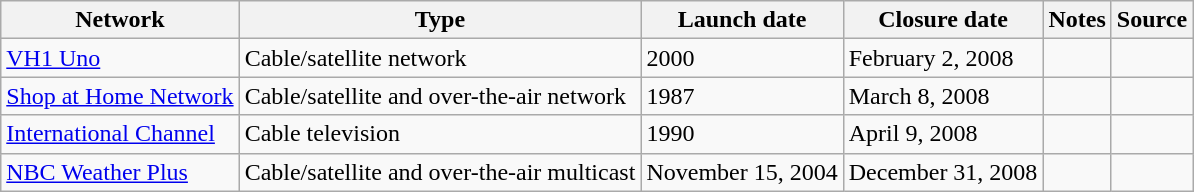<table class="wikitable sortable">
<tr>
<th>Network</th>
<th>Type</th>
<th>Launch date</th>
<th>Closure date</th>
<th>Notes</th>
<th>Source</th>
</tr>
<tr>
<td><a href='#'>VH1 Uno</a></td>
<td>Cable/satellite network</td>
<td>2000</td>
<td>February 2, 2008</td>
<td></td>
<td></td>
</tr>
<tr>
<td><a href='#'>Shop at Home Network</a></td>
<td>Cable/satellite and over-the-air network</td>
<td>1987</td>
<td>March 8, 2008</td>
<td></td>
<td></td>
</tr>
<tr>
<td><a href='#'>International Channel</a></td>
<td>Cable television</td>
<td>1990</td>
<td>April 9, 2008</td>
<td></td>
<td></td>
</tr>
<tr>
<td><a href='#'>NBC Weather Plus</a></td>
<td>Cable/satellite and over-the-air multicast</td>
<td>November 15, 2004</td>
<td>December 31, 2008</td>
<td></td>
<td></td>
</tr>
</table>
